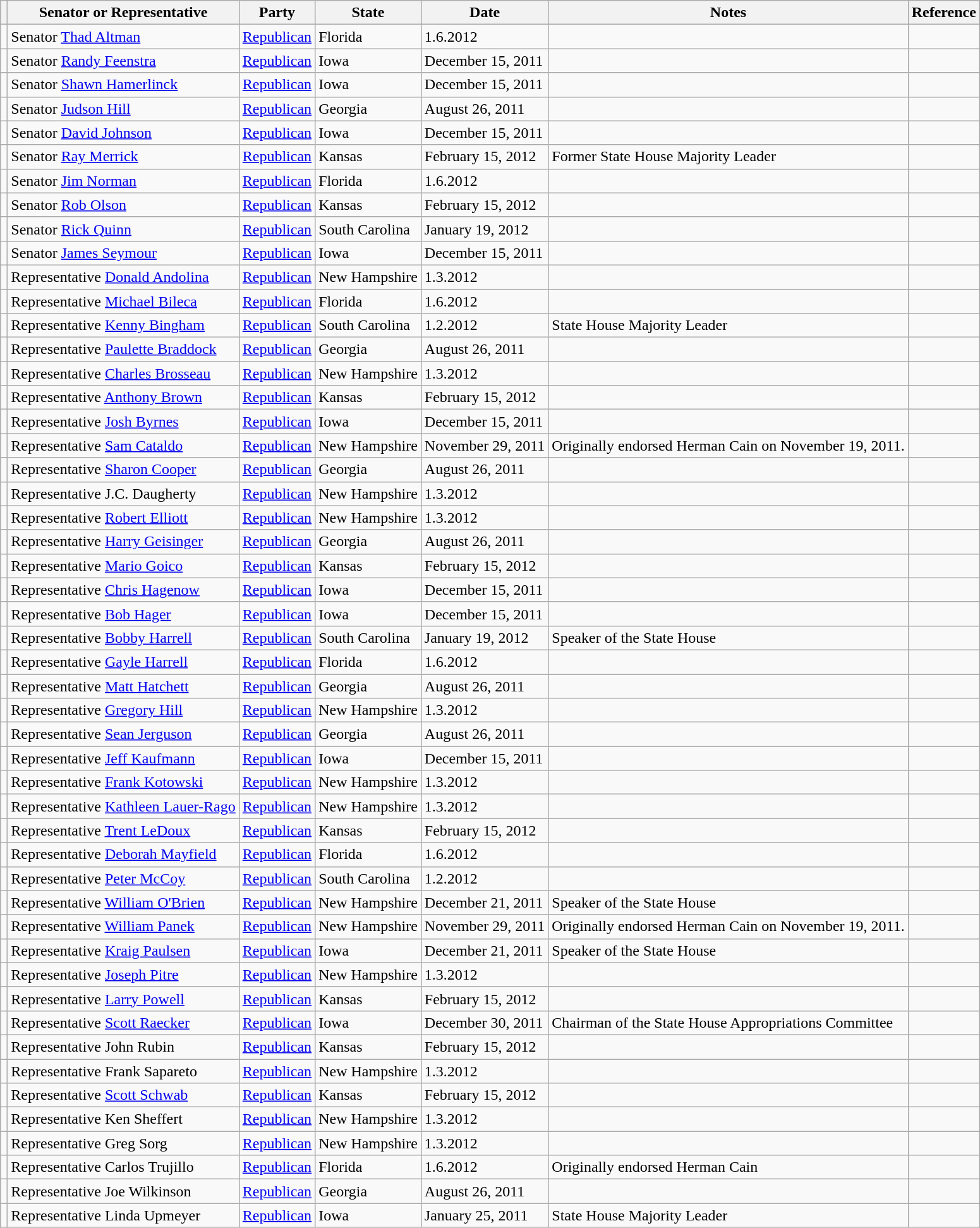<table class="wikitable sortable">
<tr valign=bottom>
<th class="unsortable"></th>
<th>Senator or Representative</th>
<th>Party</th>
<th>State</th>
<th data-sort-type="date">Date</th>
<th>Notes</th>
<th class="unsortable">Reference</th>
</tr>
<tr>
<td></td>
<td nowrap>Senator <a href='#'>Thad Altman</a></td>
<td><a href='#'>Republican</a></td>
<td>Florida</td>
<td>1.6.2012</td>
<td></td>
<td></td>
</tr>
<tr>
<td></td>
<td nowrap>Senator <a href='#'>Randy Feenstra</a></td>
<td><a href='#'>Republican</a></td>
<td>Iowa</td>
<td>December 15, 2011</td>
<td></td>
<td></td>
</tr>
<tr>
<td></td>
<td nowrap>Senator <a href='#'>Shawn Hamerlinck</a></td>
<td><a href='#'>Republican</a></td>
<td>Iowa</td>
<td>December 15, 2011</td>
<td></td>
<td></td>
</tr>
<tr>
<td></td>
<td nowrap>Senator <a href='#'>Judson Hill</a></td>
<td><a href='#'>Republican</a></td>
<td>Georgia</td>
<td>August 26, 2011</td>
<td></td>
<td></td>
</tr>
<tr>
<td></td>
<td nowrap>Senator <a href='#'>David Johnson</a></td>
<td><a href='#'>Republican</a></td>
<td>Iowa</td>
<td>December 15, 2011</td>
<td></td>
<td></td>
</tr>
<tr>
<td></td>
<td nowrap>Senator <a href='#'>Ray Merrick</a></td>
<td><a href='#'>Republican</a></td>
<td>Kansas</td>
<td>February 15, 2012</td>
<td>Former State House Majority Leader</td>
<td></td>
</tr>
<tr>
<td></td>
<td nowrap>Senator <a href='#'>Jim Norman</a></td>
<td><a href='#'>Republican</a></td>
<td>Florida</td>
<td>1.6.2012</td>
<td></td>
<td></td>
</tr>
<tr>
<td></td>
<td nowrap>Senator <a href='#'>Rob Olson</a></td>
<td><a href='#'>Republican</a></td>
<td>Kansas</td>
<td>February 15, 2012</td>
<td></td>
<td></td>
</tr>
<tr>
<td></td>
<td nowrap>Senator <a href='#'>Rick Quinn</a></td>
<td><a href='#'>Republican</a></td>
<td>South Carolina</td>
<td>January 19, 2012</td>
<td></td>
<td></td>
</tr>
<tr>
<td></td>
<td nowrap>Senator <a href='#'>James Seymour</a></td>
<td><a href='#'>Republican</a></td>
<td>Iowa</td>
<td>December 15, 2011</td>
<td></td>
<td></td>
</tr>
<tr>
<td></td>
<td nowrap>Representative <a href='#'>Donald Andolina</a></td>
<td><a href='#'>Republican</a></td>
<td>New Hampshire</td>
<td>1.3.2012</td>
<td></td>
<td></td>
</tr>
<tr>
<td></td>
<td nowrap>Representative <a href='#'>Michael Bileca</a></td>
<td><a href='#'>Republican</a></td>
<td>Florida</td>
<td>1.6.2012</td>
<td></td>
<td></td>
</tr>
<tr>
<td></td>
<td nowrap>Representative <a href='#'>Kenny Bingham</a></td>
<td><a href='#'>Republican</a></td>
<td>South Carolina</td>
<td>1.2.2012</td>
<td>State House Majority Leader</td>
<td></td>
</tr>
<tr>
<td></td>
<td nowrap>Representative <a href='#'>Paulette Braddock</a></td>
<td><a href='#'>Republican</a></td>
<td>Georgia</td>
<td>August 26, 2011</td>
<td></td>
<td></td>
</tr>
<tr>
<td></td>
<td nowrap>Representative <a href='#'>Charles Brosseau</a></td>
<td><a href='#'>Republican</a></td>
<td>New Hampshire</td>
<td>1.3.2012</td>
<td></td>
<td></td>
</tr>
<tr>
<td></td>
<td nowrap>Representative <a href='#'>Anthony Brown</a></td>
<td><a href='#'>Republican</a></td>
<td>Kansas</td>
<td>February 15, 2012</td>
<td></td>
<td></td>
</tr>
<tr>
<td></td>
<td nowrap>Representative <a href='#'>Josh Byrnes</a></td>
<td><a href='#'>Republican</a></td>
<td>Iowa</td>
<td>December 15, 2011</td>
<td></td>
<td></td>
</tr>
<tr>
<td></td>
<td nowrap>Representative <a href='#'>Sam Cataldo</a></td>
<td><a href='#'>Republican</a></td>
<td>New Hampshire</td>
<td>November 29, 2011</td>
<td>Originally endorsed Herman Cain on November 19, 2011.</td>
<td></td>
</tr>
<tr>
<td></td>
<td nowrap>Representative <a href='#'>Sharon Cooper</a></td>
<td><a href='#'>Republican</a></td>
<td>Georgia</td>
<td>August 26, 2011</td>
<td></td>
<td></td>
</tr>
<tr>
<td></td>
<td nowrap>Representative J.C. Daugherty</td>
<td><a href='#'>Republican</a></td>
<td>New Hampshire</td>
<td>1.3.2012</td>
<td></td>
<td></td>
</tr>
<tr>
<td></td>
<td nowrap>Representative <a href='#'>Robert Elliott</a></td>
<td><a href='#'>Republican</a></td>
<td>New Hampshire</td>
<td>1.3.2012</td>
<td></td>
<td></td>
</tr>
<tr>
<td></td>
<td nowrap>Representative <a href='#'>Harry Geisinger</a></td>
<td><a href='#'>Republican</a></td>
<td>Georgia</td>
<td>August 26, 2011</td>
<td></td>
<td></td>
</tr>
<tr>
<td></td>
<td nowrap>Representative <a href='#'>Mario Goico</a></td>
<td><a href='#'>Republican</a></td>
<td>Kansas</td>
<td>February 15, 2012</td>
<td></td>
<td></td>
</tr>
<tr>
<td></td>
<td nowrap>Representative <a href='#'>Chris Hagenow</a></td>
<td><a href='#'>Republican</a></td>
<td>Iowa</td>
<td>December 15, 2011</td>
<td></td>
<td></td>
</tr>
<tr>
<td></td>
<td nowrap>Representative <a href='#'>Bob Hager</a></td>
<td><a href='#'>Republican</a></td>
<td>Iowa</td>
<td>December 15, 2011</td>
<td></td>
<td></td>
</tr>
<tr>
<td></td>
<td nowrap>Representative <a href='#'>Bobby Harrell</a></td>
<td><a href='#'>Republican</a></td>
<td>South Carolina</td>
<td>January 19, 2012</td>
<td>Speaker of the State House</td>
<td></td>
</tr>
<tr>
<td></td>
<td nowrap>Representative <a href='#'>Gayle Harrell</a></td>
<td><a href='#'>Republican</a></td>
<td>Florida</td>
<td>1.6.2012</td>
<td></td>
<td></td>
</tr>
<tr>
<td></td>
<td nowrap>Representative <a href='#'>Matt Hatchett</a></td>
<td><a href='#'>Republican</a></td>
<td>Georgia</td>
<td>August 26, 2011</td>
<td></td>
<td></td>
</tr>
<tr>
<td></td>
<td nowrap>Representative <a href='#'>Gregory Hill</a></td>
<td><a href='#'>Republican</a></td>
<td>New Hampshire</td>
<td>1.3.2012</td>
<td></td>
<td></td>
</tr>
<tr>
<td></td>
<td nowrap>Representative <a href='#'>Sean Jerguson</a></td>
<td><a href='#'>Republican</a></td>
<td>Georgia</td>
<td>August 26, 2011</td>
<td></td>
<td></td>
</tr>
<tr>
<td></td>
<td nowrap>Representative <a href='#'>Jeff Kaufmann</a></td>
<td><a href='#'>Republican</a></td>
<td>Iowa</td>
<td>December 15, 2011</td>
<td></td>
<td></td>
</tr>
<tr>
<td></td>
<td nowrap>Representative <a href='#'>Frank Kotowski</a></td>
<td><a href='#'>Republican</a></td>
<td>New Hampshire</td>
<td>1.3.2012</td>
<td></td>
<td></td>
</tr>
<tr>
<td></td>
<td nowrap>Representative <a href='#'>Kathleen Lauer-Rago</a></td>
<td><a href='#'>Republican</a></td>
<td>New Hampshire</td>
<td>1.3.2012</td>
<td></td>
<td></td>
</tr>
<tr>
<td></td>
<td nowrap>Representative <a href='#'>Trent LeDoux</a></td>
<td><a href='#'>Republican</a></td>
<td>Kansas</td>
<td>February 15, 2012</td>
<td></td>
<td></td>
</tr>
<tr>
<td></td>
<td nowrap>Representative <a href='#'>Deborah Mayfield</a></td>
<td><a href='#'>Republican</a></td>
<td>Florida</td>
<td>1.6.2012</td>
<td></td>
<td></td>
</tr>
<tr>
<td></td>
<td nowrap>Representative <a href='#'>Peter McCoy</a></td>
<td><a href='#'>Republican</a></td>
<td>South Carolina</td>
<td>1.2.2012</td>
<td></td>
<td></td>
</tr>
<tr>
<td></td>
<td nowrap>Representative <a href='#'>William O'Brien</a></td>
<td><a href='#'>Republican</a></td>
<td>New Hampshire</td>
<td>December 21, 2011</td>
<td>Speaker of the State House</td>
<td></td>
</tr>
<tr>
<td></td>
<td nowrap>Representative <a href='#'>William Panek</a></td>
<td><a href='#'>Republican</a></td>
<td>New Hampshire</td>
<td>November 29, 2011</td>
<td>Originally endorsed Herman Cain on November 19, 2011.</td>
<td></td>
</tr>
<tr>
<td></td>
<td nowrap>Representative <a href='#'>Kraig Paulsen</a></td>
<td><a href='#'>Republican</a></td>
<td>Iowa</td>
<td>December 21, 2011</td>
<td>Speaker of the State House</td>
<td></td>
</tr>
<tr>
<td></td>
<td nowrap>Representative <a href='#'>Joseph Pitre</a></td>
<td><a href='#'>Republican</a></td>
<td>New Hampshire</td>
<td>1.3.2012</td>
<td></td>
<td></td>
</tr>
<tr>
<td></td>
<td nowrap>Representative <a href='#'>Larry Powell</a></td>
<td><a href='#'>Republican</a></td>
<td>Kansas</td>
<td>February 15, 2012</td>
<td></td>
<td></td>
</tr>
<tr>
<td></td>
<td nowrap>Representative <a href='#'>Scott Raecker</a></td>
<td><a href='#'>Republican</a></td>
<td>Iowa</td>
<td>December 30, 2011</td>
<td>Chairman of the State House Appropriations Committee</td>
<td></td>
</tr>
<tr>
<td></td>
<td nowrap>Representative John Rubin</td>
<td><a href='#'>Republican</a></td>
<td>Kansas</td>
<td>February 15, 2012</td>
<td></td>
<td></td>
</tr>
<tr>
<td></td>
<td nowrap>Representative Frank Sapareto</td>
<td><a href='#'>Republican</a></td>
<td>New Hampshire</td>
<td>1.3.2012</td>
<td></td>
<td></td>
</tr>
<tr>
<td></td>
<td nowrap>Representative <a href='#'>Scott Schwab</a></td>
<td><a href='#'>Republican</a></td>
<td>Kansas</td>
<td>February 15, 2012</td>
<td></td>
<td></td>
</tr>
<tr>
<td></td>
<td nowrap>Representative Ken Sheffert</td>
<td><a href='#'>Republican</a></td>
<td>New Hampshire</td>
<td>1.3.2012</td>
<td></td>
<td></td>
</tr>
<tr>
<td></td>
<td nowrap>Representative Greg Sorg</td>
<td><a href='#'>Republican</a></td>
<td>New Hampshire</td>
<td>1.3.2012</td>
<td></td>
<td></td>
</tr>
<tr>
<td></td>
<td nowrap>Representative Carlos Trujillo</td>
<td><a href='#'>Republican</a></td>
<td>Florida</td>
<td>1.6.2012</td>
<td>Originally endorsed Herman Cain</td>
<td></td>
</tr>
<tr>
<td></td>
<td nowrap>Representative Joe Wilkinson</td>
<td><a href='#'>Republican</a></td>
<td>Georgia</td>
<td>August 26, 2011</td>
<td></td>
<td></td>
</tr>
<tr>
<td></td>
<td nowrap>Representative Linda Upmeyer</td>
<td><a href='#'>Republican</a></td>
<td>Iowa</td>
<td>January 25, 2011</td>
<td>State House Majority Leader</td>
<td></td>
</tr>
</table>
